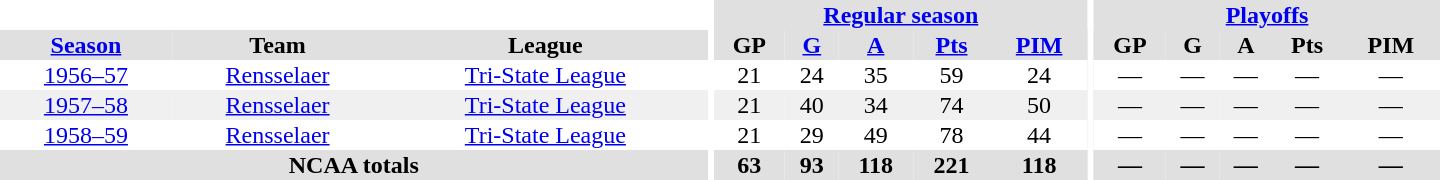<table border="0" cellpadding="1" cellspacing="0" style="text-align:center; width:60em">
<tr bgcolor="#e0e0e0">
<th colspan="3" bgcolor="#ffffff"></th>
<th rowspan="99" bgcolor="#ffffff"></th>
<th colspan="5"><a href='#'>Regular season</a></th>
<th rowspan="99" bgcolor="#ffffff"></th>
<th colspan="5"><a href='#'>Playoffs</a></th>
</tr>
<tr bgcolor="#e0e0e0">
<th><a href='#'>Season</a></th>
<th>Team</th>
<th>League</th>
<th>GP</th>
<th><a href='#'>G</a></th>
<th><a href='#'>A</a></th>
<th><a href='#'>Pts</a></th>
<th><a href='#'>PIM</a></th>
<th>GP</th>
<th>G</th>
<th>A</th>
<th>Pts</th>
<th>PIM</th>
</tr>
<tr>
<td><a href='#'>1956–57</a></td>
<td><a href='#'>Rensselaer</a></td>
<td><a href='#'>Tri-State League</a></td>
<td>21</td>
<td>24</td>
<td>35</td>
<td>59</td>
<td>24</td>
<td>—</td>
<td>—</td>
<td>—</td>
<td>—</td>
<td>—</td>
</tr>
<tr bgcolor="f0f0f0">
<td><a href='#'>1957–58</a></td>
<td><a href='#'>Rensselaer</a></td>
<td><a href='#'>Tri-State League</a></td>
<td>21</td>
<td>40</td>
<td>34</td>
<td>74</td>
<td>50</td>
<td>—</td>
<td>—</td>
<td>—</td>
<td>—</td>
<td>—</td>
</tr>
<tr>
<td><a href='#'>1958–59</a></td>
<td><a href='#'>Rensselaer</a></td>
<td><a href='#'>Tri-State League</a></td>
<td>21</td>
<td>29</td>
<td>49</td>
<td>78</td>
<td>44</td>
<td>—</td>
<td>—</td>
<td>—</td>
<td>—</td>
<td>—</td>
</tr>
<tr bgcolor="#e0e0e0">
<th colspan="3">NCAA totals</th>
<th>63</th>
<th>93</th>
<th>118</th>
<th>221</th>
<th>118</th>
<th>—</th>
<th>—</th>
<th>—</th>
<th>—</th>
<th>—</th>
</tr>
</table>
